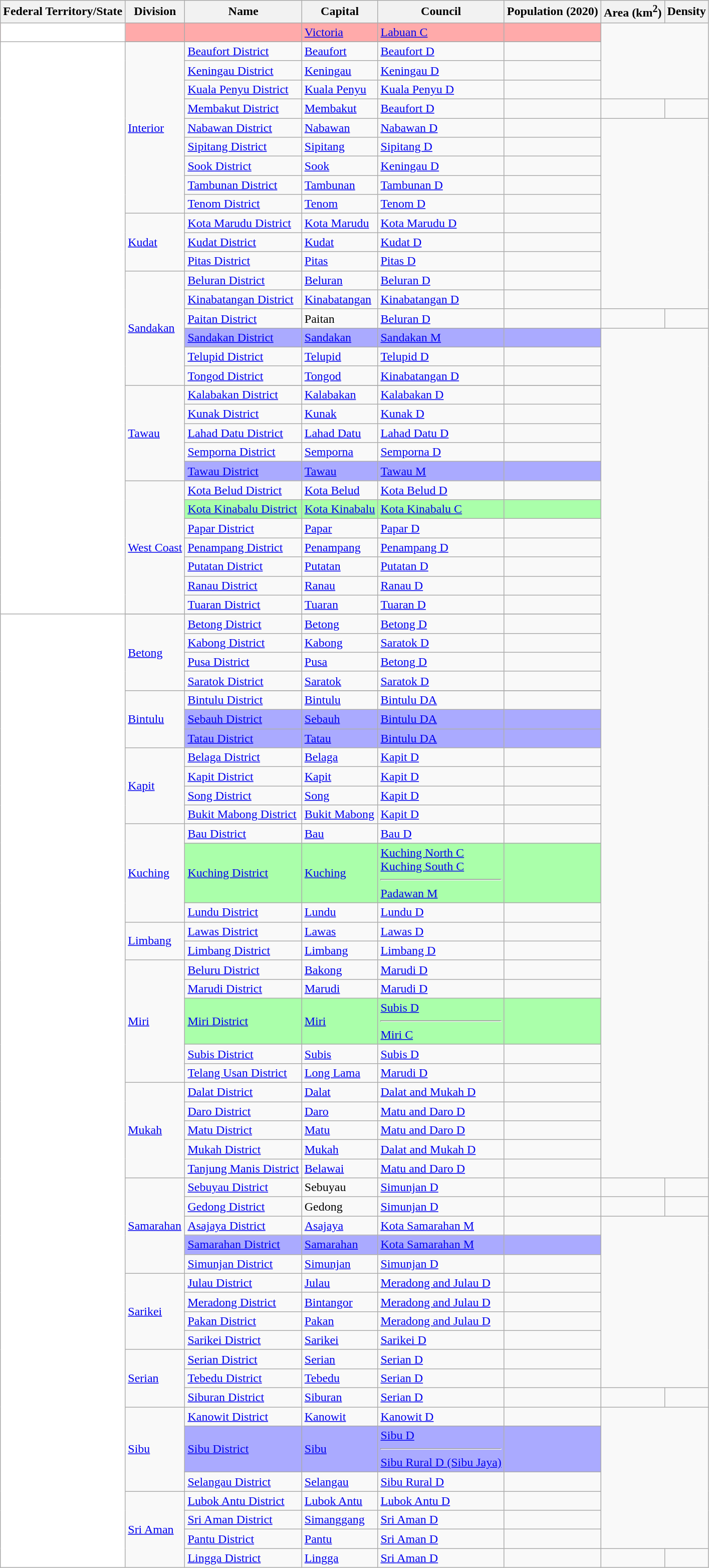<table class="wikitable sortable">
<tr>
<th>Federal Territory/State</th>
<th>Division</th>
<th>Name</th>
<th>Capital</th>
<th>Council</th>
<th>Population (2020)</th>
<th>Area (km<sup>2</sup>)</th>
<th>Density</th>
</tr>
<tr style="background:#faa;">
<td style="background:#fff;" colspan="1"></td>
<td></td>
<td></td>
<td><a href='#'>Victoria</a></td>
<td><a href='#'>Labuan C</a></td>
<td></td>
</tr>
<tr>
<td colspan="1" rowspan="32" style="background:#fff;"></td>
</tr>
<tr>
<td rowspan="9"><a href='#'>Interior</a></td>
<td><a href='#'>Beaufort District</a></td>
<td><a href='#'>Beaufort</a></td>
<td><a href='#'>Beaufort D</a></td>
<td></td>
</tr>
<tr>
<td><a href='#'>Keningau District</a></td>
<td><a href='#'>Keningau</a></td>
<td><a href='#'>Keningau D</a></td>
<td></td>
</tr>
<tr>
<td><a href='#'>Kuala Penyu District</a></td>
<td><a href='#'>Kuala Penyu</a></td>
<td><a href='#'>Kuala Penyu D</a></td>
<td></td>
</tr>
<tr>
<td><a href='#'>Membakut District</a></td>
<td><a href='#'>Membakut</a></td>
<td><a href='#'>Beaufort D</a></td>
<td></td>
<td></td>
<td></td>
</tr>
<tr>
<td><a href='#'>Nabawan District</a></td>
<td><a href='#'>Nabawan</a></td>
<td><a href='#'>Nabawan D</a></td>
<td></td>
</tr>
<tr>
<td><a href='#'>Sipitang District</a></td>
<td><a href='#'>Sipitang</a></td>
<td><a href='#'>Sipitang D</a></td>
<td></td>
</tr>
<tr>
<td><a href='#'>Sook District</a></td>
<td><a href='#'>Sook</a></td>
<td><a href='#'>Keningau D</a></td>
<td></td>
</tr>
<tr>
<td><a href='#'>Tambunan District</a></td>
<td><a href='#'>Tambunan</a></td>
<td><a href='#'>Tambunan D</a></td>
<td></td>
</tr>
<tr>
<td><a href='#'>Tenom District</a></td>
<td><a href='#'>Tenom</a></td>
<td><a href='#'>Tenom D</a></td>
<td></td>
</tr>
<tr>
<td rowspan="3"><a href='#'>Kudat</a></td>
<td><a href='#'>Kota Marudu District</a></td>
<td><a href='#'>Kota Marudu</a></td>
<td><a href='#'>Kota Marudu D</a></td>
<td></td>
</tr>
<tr>
<td><a href='#'>Kudat District</a></td>
<td><a href='#'>Kudat</a></td>
<td><a href='#'>Kudat D</a></td>
<td></td>
</tr>
<tr>
<td><a href='#'>Pitas District</a></td>
<td><a href='#'>Pitas</a></td>
<td><a href='#'>Pitas D</a></td>
<td></td>
</tr>
<tr>
<td rowspan="6"><a href='#'>Sandakan</a></td>
<td><a href='#'>Beluran District</a></td>
<td><a href='#'>Beluran</a></td>
<td><a href='#'>Beluran D</a></td>
<td></td>
</tr>
<tr>
<td><a href='#'>Kinabatangan District</a></td>
<td><a href='#'>Kinabatangan</a></td>
<td><a href='#'>Kinabatangan D</a></td>
<td></td>
</tr>
<tr>
<td><a href='#'>Paitan District</a></td>
<td>Paitan</td>
<td><a href='#'>Beluran D</a></td>
<td></td>
<td></td>
<td></td>
</tr>
<tr style="background:#aaf;">
<td><a href='#'>Sandakan District</a></td>
<td><a href='#'>Sandakan</a></td>
<td><a href='#'>Sandakan M</a></td>
<td></td>
</tr>
<tr>
<td><a href='#'>Telupid District</a></td>
<td><a href='#'>Telupid</a></td>
<td><a href='#'>Telupid D</a></td>
<td></td>
</tr>
<tr>
<td><a href='#'>Tongod District</a></td>
<td><a href='#'>Tongod</a></td>
<td><a href='#'>Kinabatangan D</a></td>
<td></td>
</tr>
<tr>
<td rowspan="6"><a href='#'>Tawau</a></td>
</tr>
<tr>
<td><a href='#'>Kalabakan District</a></td>
<td><a href='#'>Kalabakan</a></td>
<td><a href='#'>Kalabakan D</a></td>
<td></td>
</tr>
<tr>
<td><a href='#'>Kunak District</a></td>
<td><a href='#'>Kunak</a></td>
<td><a href='#'>Kunak D</a></td>
<td></td>
</tr>
<tr>
<td><a href='#'>Lahad Datu District</a></td>
<td><a href='#'>Lahad Datu</a></td>
<td><a href='#'>Lahad Datu D</a></td>
<td></td>
</tr>
<tr>
<td><a href='#'>Semporna District</a></td>
<td><a href='#'>Semporna</a></td>
<td><a href='#'>Semporna D</a></td>
<td></td>
</tr>
<tr style="background:#aaf;">
<td><a href='#'>Tawau District</a></td>
<td><a href='#'>Tawau</a></td>
<td><a href='#'>Tawau M</a></td>
<td></td>
</tr>
<tr>
<td rowspan="7"><a href='#'>West Coast</a></td>
<td><a href='#'>Kota Belud District</a></td>
<td><a href='#'>Kota Belud</a></td>
<td><a href='#'>Kota Belud D</a></td>
<td></td>
</tr>
<tr style="background:#afa;">
<td><a href='#'>Kota Kinabalu District</a></td>
<td><a href='#'>Kota Kinabalu</a></td>
<td><a href='#'>Kota Kinabalu C</a></td>
<td></td>
</tr>
<tr>
<td><a href='#'>Papar District</a></td>
<td><a href='#'>Papar</a></td>
<td><a href='#'>Papar D</a></td>
<td></td>
</tr>
<tr>
<td><a href='#'>Penampang District</a></td>
<td><a href='#'>Penampang</a></td>
<td><a href='#'>Penampang D</a></td>
<td></td>
</tr>
<tr>
<td><a href='#'>Putatan District</a></td>
<td><a href='#'>Putatan</a></td>
<td><a href='#'>Putatan D</a></td>
<td></td>
</tr>
<tr>
<td><a href='#'>Ranau District</a></td>
<td><a href='#'>Ranau</a></td>
<td><a href='#'>Ranau D</a></td>
<td></td>
</tr>
<tr>
<td><a href='#'>Tuaran District</a></td>
<td><a href='#'>Tuaran</a></td>
<td><a href='#'>Tuaran D</a></td>
<td></td>
</tr>
<tr>
<td colspan="1" rowspan="47" style="background:#fff;"></td>
</tr>
<tr>
<td rowspan="4"><a href='#'>Betong</a></td>
<td><a href='#'>Betong District</a></td>
<td><a href='#'>Betong</a></td>
<td><a href='#'>Betong D</a></td>
<td></td>
</tr>
<tr>
<td><a href='#'>Kabong District</a></td>
<td><a href='#'>Kabong</a></td>
<td><a href='#'>Saratok D</a></td>
<td></td>
</tr>
<tr>
<td><a href='#'>Pusa District</a></td>
<td><a href='#'>Pusa</a></td>
<td><a href='#'>Betong D</a></td>
<td></td>
</tr>
<tr>
<td><a href='#'>Saratok District</a></td>
<td><a href='#'>Saratok</a></td>
<td><a href='#'>Saratok D</a></td>
<td></td>
</tr>
<tr>
<td rowspan="4" colspan=1><a href='#'>Bintulu</a></td>
</tr>
<tr -style="background:#aaf;">
<td><a href='#'>Bintulu District</a></td>
<td><a href='#'>Bintulu</a></td>
<td><a href='#'>Bintulu DA</a></td>
<td></td>
</tr>
<tr style="background:#aaf;">
<td><a href='#'>Sebauh District</a></td>
<td><a href='#'>Sebauh</a></td>
<td><a href='#'>Bintulu DA</a></td>
<td></td>
</tr>
<tr style="background:#aaf;">
<td><a href='#'>Tatau District</a></td>
<td><a href='#'>Tatau</a></td>
<td><a href='#'>Bintulu DA</a></td>
<td></td>
</tr>
<tr>
<td rowspan="4"><a href='#'>Kapit</a></td>
<td><a href='#'>Belaga District</a></td>
<td><a href='#'>Belaga</a></td>
<td><a href='#'>Kapit D</a></td>
<td></td>
</tr>
<tr>
<td><a href='#'>Kapit District</a></td>
<td><a href='#'>Kapit</a></td>
<td><a href='#'>Kapit D</a></td>
<td></td>
</tr>
<tr>
<td><a href='#'>Song District</a></td>
<td><a href='#'>Song</a></td>
<td><a href='#'>Kapit D</a></td>
<td></td>
</tr>
<tr>
<td><a href='#'>Bukit Mabong District</a></td>
<td><a href='#'>Bukit Mabong</a></td>
<td><a href='#'>Kapit D</a></td>
<td></td>
</tr>
<tr>
<td rowspan="3"><a href='#'>Kuching</a></td>
<td><a href='#'>Bau District</a></td>
<td><a href='#'>Bau</a></td>
<td><a href='#'>Bau D</a></td>
<td></td>
</tr>
<tr style="background:#afa;">
<td><a href='#'>Kuching District</a></td>
<td><a href='#'>Kuching</a></td>
<td><a href='#'>Kuching North C</a><br><a href='#'>Kuching South C</a><hr><a href='#'>Padawan M</a></td>
<td></td>
</tr>
<tr>
<td><a href='#'>Lundu District</a></td>
<td><a href='#'>Lundu</a></td>
<td><a href='#'>Lundu D</a></td>
<td></td>
</tr>
<tr>
<td rowspan="2"><a href='#'>Limbang</a></td>
<td><a href='#'>Lawas District</a></td>
<td><a href='#'>Lawas</a></td>
<td><a href='#'>Lawas D</a></td>
<td></td>
</tr>
<tr>
<td><a href='#'>Limbang District</a></td>
<td><a href='#'>Limbang</a></td>
<td><a href='#'>Limbang D</a></td>
<td></td>
</tr>
<tr>
<td rowspan="5"><a href='#'>Miri</a></td>
<td><a href='#'>Beluru District</a></td>
<td><a href='#'>Bakong</a></td>
<td><a href='#'>Marudi D</a></td>
<td></td>
</tr>
<tr>
<td><a href='#'>Marudi District</a></td>
<td><a href='#'>Marudi</a></td>
<td><a href='#'>Marudi D</a></td>
<td></td>
</tr>
<tr style="background:#afa;">
<td><a href='#'>Miri District</a></td>
<td><a href='#'>Miri</a></td>
<td><a href='#'>Subis D</a><hr><a href='#'>Miri C</a></td>
<td></td>
</tr>
<tr>
<td><a href='#'>Subis District</a></td>
<td><a href='#'>Subis</a></td>
<td><a href='#'>Subis D</a></td>
<td></td>
</tr>
<tr>
<td><a href='#'>Telang Usan District</a></td>
<td><a href='#'>Long Lama</a></td>
<td><a href='#'>Marudi D</a></td>
<td></td>
</tr>
<tr>
<td rowspan="5"><a href='#'>Mukah</a></td>
<td><a href='#'>Dalat District</a></td>
<td><a href='#'>Dalat</a></td>
<td><a href='#'>Dalat and Mukah D</a></td>
<td></td>
</tr>
<tr>
<td><a href='#'>Daro District</a></td>
<td><a href='#'>Daro</a></td>
<td><a href='#'>Matu and Daro D</a></td>
<td></td>
</tr>
<tr>
<td><a href='#'>Matu District</a></td>
<td><a href='#'>Matu</a></td>
<td><a href='#'>Matu and Daro D</a></td>
<td></td>
</tr>
<tr>
<td><a href='#'>Mukah District</a></td>
<td><a href='#'>Mukah</a></td>
<td><a href='#'>Dalat and Mukah D</a></td>
<td></td>
</tr>
<tr>
<td><a href='#'>Tanjung Manis District</a></td>
<td><a href='#'>Belawai</a></td>
<td><a href='#'>Matu and Daro D</a></td>
<td></td>
</tr>
<tr>
<td rowspan="5"><a href='#'>Samarahan</a></td>
<td><a href='#'>Sebuyau District</a></td>
<td>Sebuyau</td>
<td><a href='#'>Simunjan D</a></td>
<td></td>
<td></td>
<td></td>
</tr>
<tr>
<td><a href='#'>Gedong District</a></td>
<td>Gedong</td>
<td><a href='#'>Simunjan D</a></td>
<td></td>
<td></td>
<td></td>
</tr>
<tr -style="background:#aaf;">
<td><a href='#'>Asajaya District</a></td>
<td><a href='#'>Asajaya</a></td>
<td><a href='#'>Kota Samarahan M</a></td>
<td></td>
</tr>
<tr style="background:#aaf;">
<td><a href='#'>Samarahan District</a></td>
<td><a href='#'>Samarahan</a></td>
<td><a href='#'>Kota Samarahan M</a></td>
<td></td>
</tr>
<tr>
<td><a href='#'>Simunjan District</a></td>
<td><a href='#'>Simunjan</a></td>
<td><a href='#'>Simunjan D</a></td>
<td></td>
</tr>
<tr>
<td rowspan="4"><a href='#'>Sarikei</a></td>
<td><a href='#'>Julau District</a></td>
<td><a href='#'>Julau</a></td>
<td><a href='#'>Meradong and Julau D</a></td>
<td></td>
</tr>
<tr>
<td><a href='#'>Meradong District</a></td>
<td><a href='#'>Bintangor</a></td>
<td><a href='#'>Meradong and Julau D</a></td>
<td></td>
</tr>
<tr>
<td><a href='#'>Pakan District</a></td>
<td><a href='#'>Pakan</a></td>
<td><a href='#'>Meradong and Julau D</a></td>
<td></td>
</tr>
<tr>
<td><a href='#'>Sarikei District</a></td>
<td><a href='#'>Sarikei</a></td>
<td><a href='#'>Sarikei D</a></td>
<td></td>
</tr>
<tr>
<td rowspan="3"><a href='#'>Serian</a></td>
<td><a href='#'>Serian District</a></td>
<td><a href='#'>Serian</a></td>
<td><a href='#'>Serian D</a></td>
<td></td>
</tr>
<tr>
<td><a href='#'>Tebedu District</a></td>
<td><a href='#'>Tebedu</a></td>
<td><a href='#'>Serian D</a></td>
<td></td>
</tr>
<tr>
<td><a href='#'>Siburan District</a></td>
<td><a href='#'>Siburan</a></td>
<td><a href='#'>Serian D</a></td>
<td></td>
<td></td>
<td></td>
</tr>
<tr>
<td rowspan="3"><a href='#'>Sibu</a></td>
<td><a href='#'>Kanowit District</a></td>
<td><a href='#'>Kanowit</a></td>
<td><a href='#'>Kanowit D</a></td>
<td></td>
</tr>
<tr style="background:#aaf;">
<td><a href='#'>Sibu District</a></td>
<td><a href='#'>Sibu</a></td>
<td><a href='#'>Sibu D</a><hr><a href='#'>Sibu Rural D (Sibu Jaya)</a></td>
<td></td>
</tr>
<tr>
<td><a href='#'>Selangau District</a></td>
<td><a href='#'>Selangau</a></td>
<td><a href='#'>Sibu Rural D</a></td>
<td></td>
</tr>
<tr>
<td rowspan="4"><a href='#'>Sri Aman</a></td>
<td><a href='#'>Lubok Antu District</a></td>
<td><a href='#'>Lubok Antu</a></td>
<td><a href='#'>Lubok Antu D</a></td>
<td></td>
</tr>
<tr>
<td><a href='#'>Sri Aman District</a></td>
<td><a href='#'>Simanggang</a></td>
<td><a href='#'>Sri Aman D</a></td>
<td></td>
</tr>
<tr>
<td><a href='#'>Pantu District</a></td>
<td><a href='#'>Pantu</a></td>
<td><a href='#'>Sri Aman D</a></td>
<td></td>
</tr>
<tr>
<td><a href='#'>Lingga District</a> </td>
<td><a href='#'>Lingga</a></td>
<td><a href='#'>Sri Aman D</a></td>
<td></td>
<td></td>
<td></td>
</tr>
</table>
